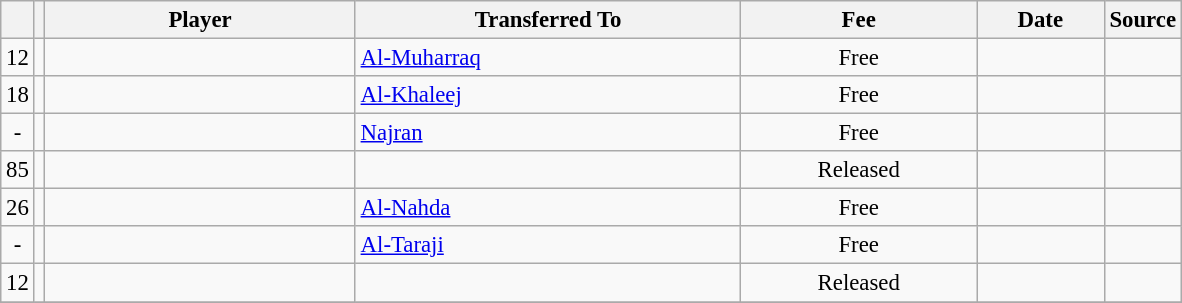<table class="wikitable plainrowheaders sortable" style="font-size:95%">
<tr>
<th></th>
<th></th>
<th scope="col" style="width:200px;"><strong>Player</strong></th>
<th scope="col" style="width:250px;"><strong>Transferred To</strong></th>
<th scope="col" style="width:150px;"><strong>Fee</strong></th>
<th scope="col" style="width:78px;"><strong>Date</strong></th>
<th><strong>Source</strong></th>
</tr>
<tr>
<td align=center>12</td>
<td align=center></td>
<td></td>
<td> <a href='#'>Al-Muharraq</a></td>
<td align=center>Free</td>
<td align=center></td>
<td align=center></td>
</tr>
<tr>
<td align=center>18</td>
<td align=center></td>
<td></td>
<td> <a href='#'>Al-Khaleej</a></td>
<td align=center>Free</td>
<td align=center></td>
<td align=center></td>
</tr>
<tr>
<td align=center>-</td>
<td align=center></td>
<td></td>
<td> <a href='#'>Najran</a></td>
<td align=center>Free</td>
<td align=center></td>
<td align=center></td>
</tr>
<tr>
<td align=center>85</td>
<td align=center></td>
<td></td>
<td></td>
<td align=center>Released</td>
<td align=center></td>
<td align=center></td>
</tr>
<tr>
<td align=center>26</td>
<td align=center></td>
<td></td>
<td> <a href='#'>Al-Nahda</a></td>
<td align=center>Free</td>
<td align=center></td>
<td align=center></td>
</tr>
<tr>
<td align=center>-</td>
<td align=center></td>
<td></td>
<td> <a href='#'>Al-Taraji</a></td>
<td align=center>Free</td>
<td align=center></td>
<td align=center></td>
</tr>
<tr>
<td align=center>12</td>
<td align=center></td>
<td></td>
<td></td>
<td align=center>Released</td>
<td align=center></td>
<td align=center></td>
</tr>
<tr>
</tr>
</table>
